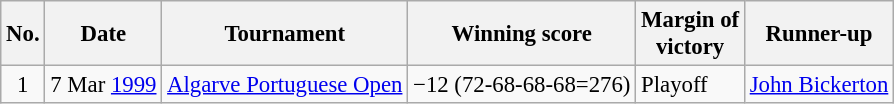<table class="wikitable" style="font-size:95%;">
<tr>
<th>No.</th>
<th>Date</th>
<th>Tournament</th>
<th>Winning score</th>
<th>Margin of<br>victory</th>
<th>Runner-up</th>
</tr>
<tr>
<td align=center>1</td>
<td align=right>7 Mar <a href='#'>1999</a></td>
<td><a href='#'>Algarve Portuguese Open</a></td>
<td>−12 (72-68-68-68=276)</td>
<td>Playoff</td>
<td> <a href='#'>John Bickerton</a></td>
</tr>
</table>
